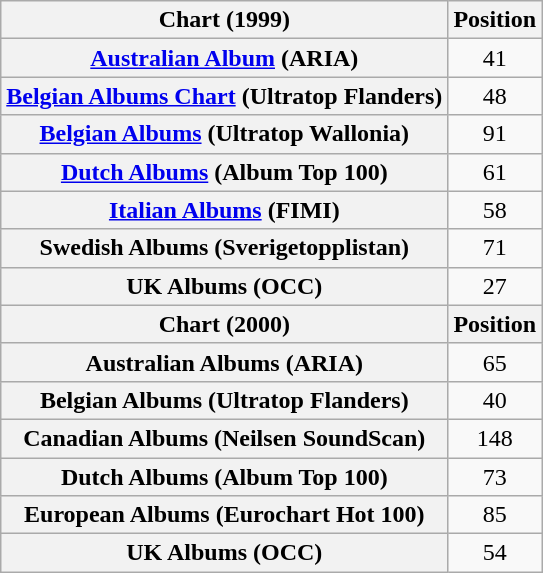<table class="wikitable plainrowheaders">
<tr>
<th scope="col">Chart (1999)</th>
<th scope="col">Position</th>
</tr>
<tr>
<th scope="row"><a href='#'>Australian Album</a> (ARIA)</th>
<td align="center">41</td>
</tr>
<tr>
<th scope="row"><a href='#'>Belgian Albums Chart</a> (Ultratop Flanders)</th>
<td align="center">48</td>
</tr>
<tr>
<th scope="row"><a href='#'>Belgian Albums</a> (Ultratop Wallonia)</th>
<td align="center">91</td>
</tr>
<tr>
<th scope="row"><a href='#'>Dutch Albums</a> (Album Top 100)</th>
<td align="center">61</td>
</tr>
<tr>
<th scope="row"><a href='#'>Italian Albums</a> (FIMI)</th>
<td style="text-align:center;">58</td>
</tr>
<tr>
<th scope="row">Swedish Albums (Sverigetopplistan)</th>
<td align="center">71</td>
</tr>
<tr>
<th scope="row">UK Albums (OCC)</th>
<td align="center">27</td>
</tr>
<tr>
<th scope="col">Chart (2000)</th>
<th scope="col">Position</th>
</tr>
<tr>
<th scope="row">Australian Albums (ARIA)</th>
<td align="center">65</td>
</tr>
<tr>
<th scope="row">Belgian Albums (Ultratop Flanders)</th>
<td align="center">40</td>
</tr>
<tr>
<th scope="row">Canadian Albums (Neilsen SoundScan)</th>
<td align=center>148</td>
</tr>
<tr>
<th scope="row">Dutch Albums (Album Top 100)</th>
<td align="center">73</td>
</tr>
<tr>
<th scope="row">European Albums (Eurochart Hot 100)</th>
<td align="center">85</td>
</tr>
<tr>
<th scope="row">UK Albums (OCC)</th>
<td style="text-align:center;">54</td>
</tr>
</table>
